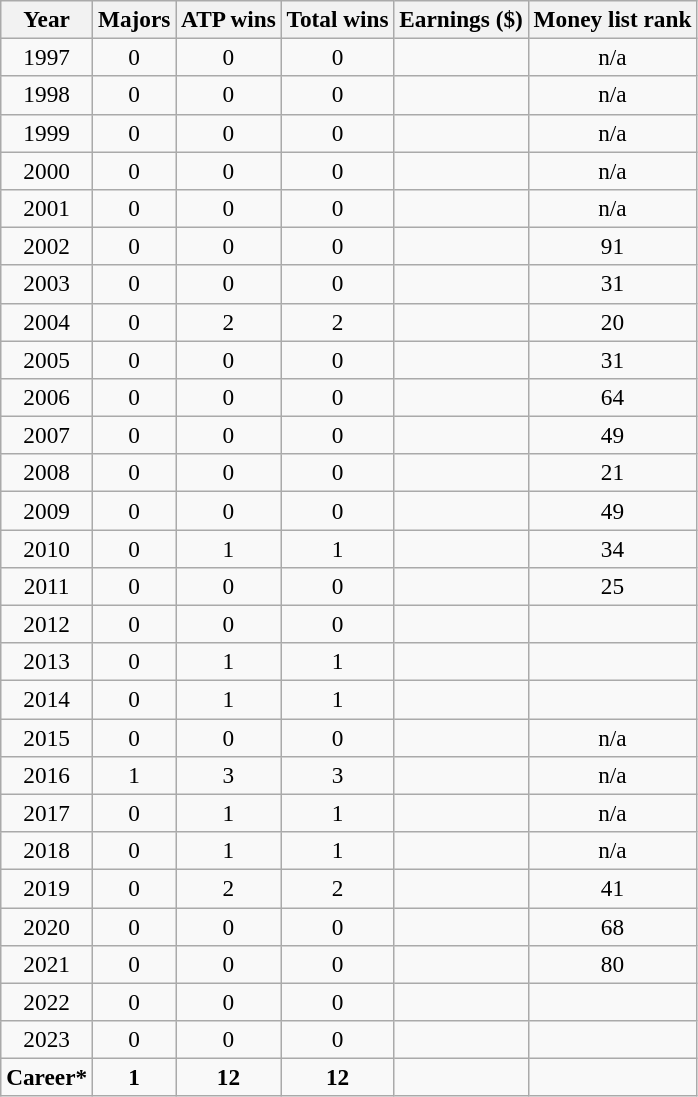<table class="wikitable" style="font-size:97%;border:#aaa;solid:1;border-collapse:collapse;text-align:center">
<tr>
<th>Year</th>
<th>Majors</th>
<th>ATP wins</th>
<th>Total wins</th>
<th>Earnings ($)</th>
<th>Money list rank</th>
</tr>
<tr>
<td>1997</td>
<td>0</td>
<td>0</td>
<td>0</td>
<td align=right></td>
<td>n/a</td>
</tr>
<tr>
<td>1998</td>
<td>0</td>
<td>0</td>
<td>0</td>
<td align=right></td>
<td>n/a</td>
</tr>
<tr>
<td>1999</td>
<td>0</td>
<td>0</td>
<td>0</td>
<td align=right></td>
<td>n/a</td>
</tr>
<tr>
<td>2000</td>
<td>0</td>
<td>0</td>
<td>0</td>
<td align=right></td>
<td>n/a</td>
</tr>
<tr>
<td>2001</td>
<td>0</td>
<td>0</td>
<td>0</td>
<td align=right></td>
<td>n/a</td>
</tr>
<tr>
<td>2002</td>
<td>0</td>
<td>0</td>
<td>0</td>
<td align=right></td>
<td>91</td>
</tr>
<tr>
<td>2003</td>
<td>0</td>
<td>0</td>
<td>0</td>
<td align=right></td>
<td>31</td>
</tr>
<tr>
<td>2004</td>
<td>0</td>
<td>2</td>
<td>2</td>
<td align=right></td>
<td>20</td>
</tr>
<tr>
<td>2005</td>
<td>0</td>
<td>0</td>
<td>0</td>
<td align=right></td>
<td>31</td>
</tr>
<tr>
<td>2006</td>
<td>0</td>
<td>0</td>
<td>0</td>
<td align=right></td>
<td>64</td>
</tr>
<tr>
<td>2007</td>
<td>0</td>
<td>0</td>
<td>0</td>
<td align=right></td>
<td>49</td>
</tr>
<tr>
<td>2008</td>
<td>0</td>
<td>0</td>
<td>0</td>
<td align=right></td>
<td>21</td>
</tr>
<tr>
<td>2009</td>
<td>0</td>
<td>0</td>
<td>0</td>
<td align=right></td>
<td>49</td>
</tr>
<tr>
<td>2010</td>
<td>0</td>
<td>1</td>
<td>1</td>
<td align=right></td>
<td>34</td>
</tr>
<tr>
<td>2011</td>
<td>0</td>
<td>0</td>
<td>0</td>
<td align=right></td>
<td>25</td>
</tr>
<tr>
<td>2012</td>
<td>0</td>
<td>0</td>
<td>0</td>
<td align=right></td>
<td></td>
</tr>
<tr>
<td>2013</td>
<td>0</td>
<td>1</td>
<td>1</td>
<td align=right></td>
<td></td>
</tr>
<tr>
<td>2014</td>
<td>0</td>
<td>1</td>
<td>1</td>
<td align=right></td>
<td></td>
</tr>
<tr>
<td>2015</td>
<td>0</td>
<td>0</td>
<td>0</td>
<td align=right></td>
<td>n/a</td>
</tr>
<tr>
<td>2016</td>
<td>1</td>
<td>3</td>
<td>3</td>
<td align=right></td>
<td>n/a</td>
</tr>
<tr>
<td>2017</td>
<td>0</td>
<td>1</td>
<td>1</td>
<td align=right></td>
<td>n/a</td>
</tr>
<tr>
<td>2018</td>
<td>0</td>
<td>1</td>
<td>1</td>
<td align=right></td>
<td>n/a</td>
</tr>
<tr>
<td>2019</td>
<td>0</td>
<td>2</td>
<td>2</td>
<td align=right></td>
<td>41</td>
</tr>
<tr>
<td>2020</td>
<td>0</td>
<td>0</td>
<td>0</td>
<td align=right></td>
<td>68</td>
</tr>
<tr>
<td>2021</td>
<td>0</td>
<td>0</td>
<td>0</td>
<td align=right></td>
<td>80</td>
</tr>
<tr>
<td>2022</td>
<td>0</td>
<td>0</td>
<td>0</td>
<td align=right></td>
<td></td>
</tr>
<tr>
<td>2023</td>
<td>0</td>
<td>0</td>
<td>0</td>
<td align=right></td>
<td></td>
</tr>
<tr style="font-weight:bold">
<td>Career*</td>
<td>1</td>
<td>12</td>
<td>12</td>
<td></td>
<td></td>
</tr>
</table>
